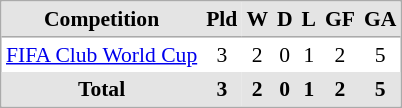<table align=left cellspacing="0" cellpadding="3" style="border:1px solid #AAAAAA;font-size:90%">
<tr bgcolor="#E4E4E4">
<th style="border-bottom:1px solid #AAAAAA">Competition</th>
<th style="border-bottom:1px solid #AAAAAA" align="center">Pld</th>
<th style="border-bottom:1px solid #AAAAAA" align="center">W</th>
<th style="border-bottom:1px solid #AAAAAA" align="center">D</th>
<th style="border-bottom:1px solid #AAAAAA" align="center">L</th>
<th style="border-bottom:1px solid #AAAAAA" align="center">GF</th>
<th style="border-bottom:1px solid #AAAAAA" align="center">GA</th>
</tr>
<tr>
<td><a href='#'>FIFA Club World Cup</a></td>
<td align="center">3</td>
<td align="center">2</td>
<td align="center">0</td>
<td align="center">1</td>
<td align="center">2</td>
<td align="center">5</td>
</tr>
<tr>
</tr>
<tr style="background:#E4E4E4;">
<th ! colspan="1"  align="centre">Total</th>
<th>3</th>
<th>2</th>
<th>0</th>
<th>1</th>
<th>2</th>
<th>5</th>
</tr>
<tr>
</tr>
</table>
